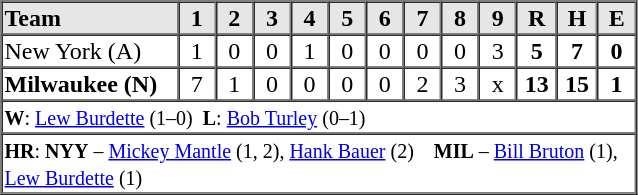<table border=1 cellspacing=0 width=425 style="margin-left:3em;">
<tr style="text-align:center; background-color:#e6e6e6;">
<th align=left width=125>Team</th>
<th width=25>1</th>
<th width=25>2</th>
<th width=25>3</th>
<th width=25>4</th>
<th width=25>5</th>
<th width=25>6</th>
<th width=25>7</th>
<th width=25>8</th>
<th width=25>9</th>
<th width=25>R</th>
<th width=25>H</th>
<th width=25>E</th>
</tr>
<tr style="text-align:center;">
<td align=left>New York (A)</td>
<td>1</td>
<td>0</td>
<td>0</td>
<td>1</td>
<td>0</td>
<td>0</td>
<td>0</td>
<td>0</td>
<td>3</td>
<td><strong>5</strong></td>
<td><strong>7</strong></td>
<td><strong>0</strong></td>
</tr>
<tr style="text-align:center;">
<td align=left><strong>Milwaukee (N)</strong></td>
<td>7</td>
<td>1</td>
<td>0</td>
<td>0</td>
<td>0</td>
<td>0</td>
<td>2</td>
<td>3</td>
<td>x</td>
<td><strong>13</strong></td>
<td><strong>15</strong></td>
<td><strong>1</strong></td>
</tr>
<tr style="text-align:left;">
<td colspan=13><small><strong>W</strong>: <a href='#'>Lew Burdette</a> (1–0)  <strong>L</strong>: <a href='#'>Bob Turley</a> (0–1)</small></td>
</tr>
<tr style="text-align:left;">
<td colspan=13><small><strong>HR</strong>: <strong>NYY</strong> – <a href='#'>Mickey Mantle</a> (1, 2), <a href='#'>Hank Bauer</a> (2)    <strong>MIL</strong> – <a href='#'>Bill Bruton</a> (1), <a href='#'>Lew Burdette</a> (1)</small></td>
</tr>
</table>
